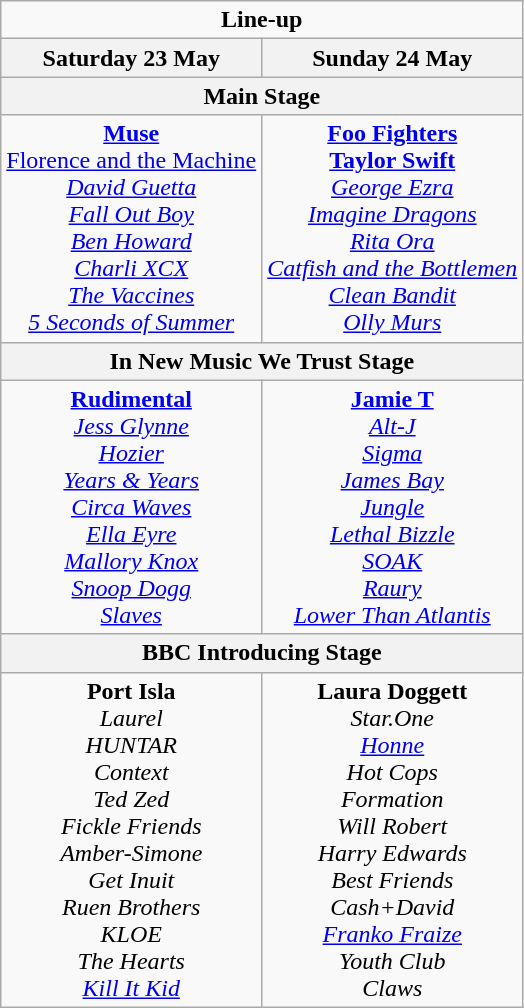<table class="wikitable" style="text-align:center;">
<tr>
<td colspan="2"><strong>Line-up</strong></td>
</tr>
<tr>
<th>Saturday 23 May</th>
<th>Sunday 24 May</th>
</tr>
<tr>
<th colspan="2">Main Stage</th>
</tr>
<tr>
<td><strong><a href='#'>Muse</a></strong><br><a href='#'>Florence and the Machine</a><br><em><a href='#'>David Guetta</a></em><br><em><a href='#'>Fall Out Boy</a></em><br><em><a href='#'>Ben Howard</a></em><br><em><a href='#'>Charli XCX</a></em><br><em><a href='#'>The Vaccines</a></em><br><em><a href='#'>5 Seconds of Summer</a></em></td>
<td><strong><a href='#'>Foo Fighters</a></strong><br><strong><a href='#'>Taylor Swift</a></strong><br><em><a href='#'>George Ezra</a></em><br><em><a href='#'>Imagine Dragons</a></em><br><em><a href='#'>Rita Ora</a></em><br><em><a href='#'>Catfish and the Bottlemen</a></em><br><em><a href='#'>Clean Bandit</a></em><br><em><a href='#'>Olly Murs</a></em></td>
</tr>
<tr>
<th colspan="2">In New Music We Trust Stage</th>
</tr>
<tr>
<td><strong><a href='#'>Rudimental</a></strong><br><em><a href='#'>Jess Glynne</a></em><br><em><a href='#'>Hozier</a></em><br><em><a href='#'>Years & Years</a></em><br><em><a href='#'>Circa Waves</a></em><br><em><a href='#'>Ella Eyre</a></em><br><em><a href='#'>Mallory Knox</a></em><br><em><a href='#'>Snoop Dogg</a></em><br><em><a href='#'>Slaves</a></em></td>
<td><strong><a href='#'>Jamie T</a></strong><br><em><a href='#'>Alt-J</a></em><br><em><a href='#'>Sigma</a></em><br><em><a href='#'>James Bay</a></em><br><em><a href='#'>Jungle</a></em><br><em><a href='#'>Lethal Bizzle</a></em><br><em><a href='#'>SOAK</a></em><br><em><a href='#'>Raury</a></em><br><em><a href='#'>Lower Than Atlantis</a></em></td>
</tr>
<tr>
<th colspan="2">BBC Introducing Stage</th>
</tr>
<tr>
<td><strong>Port Isla</strong><br><em>Laurel</em><br><em>HUNTAR</em><br><em>Context</em><br><em>Ted Zed</em><br><em>Fickle Friends</em><br><em>Amber-Simone</em><br><em>Get Inuit</em><br><em>Ruen Brothers</em><br><em>KLOE</em><br><em>The Hearts</em><br><em><a href='#'>Kill It Kid</a></em></td>
<td><strong>Laura Doggett</strong><br><em>Star.One</em><br><em><a href='#'>Honne</a></em><br><em>Hot Cops</em><br><em>Formation</em><br><em>Will Robert</em><br><em>Harry Edwards</em><br><em>Best Friends</em><br><em>Cash+David</em><br><em><a href='#'>Franko Fraize</a></em><br><em>Youth Club</em><br><em>Claws</em></td>
</tr>
</table>
